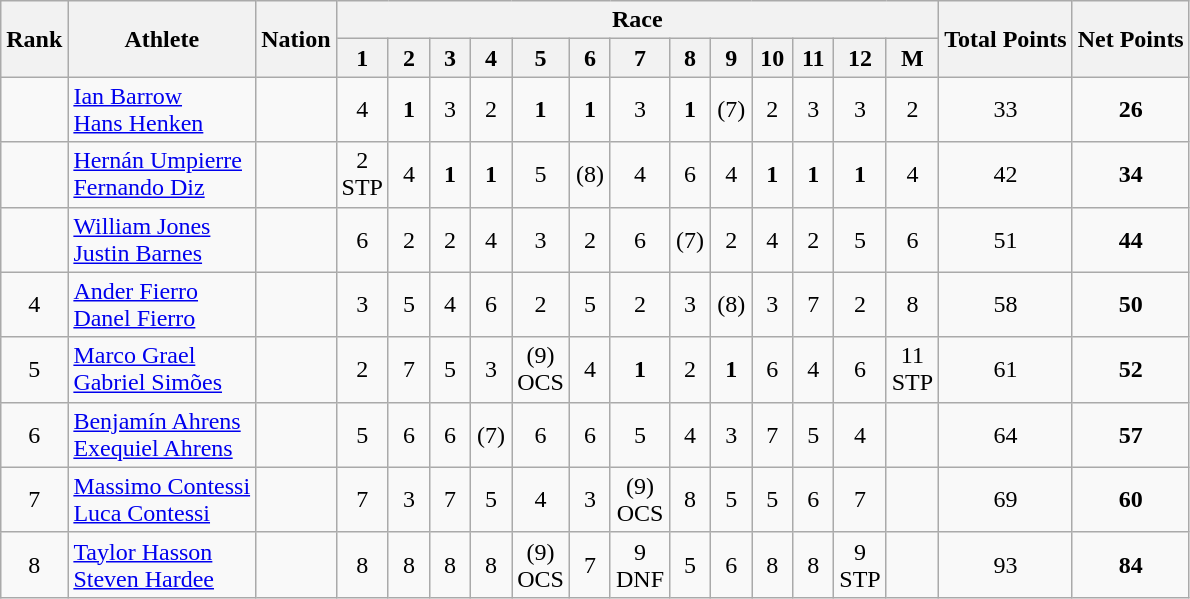<table class="wikitable" style="text-align:center">
<tr>
<th rowspan="2">Rank</th>
<th rowspan="2">Athlete</th>
<th rowspan="2">Nation</th>
<th colspan="13">Race</th>
<th rowspan="2">Total Points</th>
<th rowspan="2">Net Points</th>
</tr>
<tr>
<th width=20>1</th>
<th width=20>2</th>
<th width=20>3</th>
<th width=20>4</th>
<th width=20>5</th>
<th width=20>6</th>
<th width=20>7</th>
<th width=20>8</th>
<th width=20>9</th>
<th width=20>10</th>
<th width=20>11</th>
<th width=20>12</th>
<th width=20>M</th>
</tr>
<tr>
<td></td>
<td align=left><a href='#'>Ian Barrow</a><br><a href='#'>Hans Henken</a></td>
<td align=left></td>
<td>4</td>
<td><strong>1</strong></td>
<td>3</td>
<td>2</td>
<td><strong>1</strong></td>
<td><strong>1</strong></td>
<td>3</td>
<td><strong>1</strong></td>
<td>(7)</td>
<td>2</td>
<td>3</td>
<td>3</td>
<td>2</td>
<td>33</td>
<td><strong>26</strong></td>
</tr>
<tr>
<td></td>
<td align=left><a href='#'>Hernán Umpierre</a><br><a href='#'>Fernando Diz</a></td>
<td align=left></td>
<td>2<br>STP</td>
<td>4</td>
<td><strong>1</strong></td>
<td><strong>1</strong></td>
<td>5</td>
<td>(8)</td>
<td>4</td>
<td>6</td>
<td>4</td>
<td><strong>1</strong></td>
<td><strong>1</strong></td>
<td><strong>1</strong></td>
<td>4</td>
<td>42</td>
<td><strong>34</strong></td>
</tr>
<tr>
<td></td>
<td align=left><a href='#'>William Jones</a><br><a href='#'>Justin Barnes</a></td>
<td align=left></td>
<td>6</td>
<td>2</td>
<td>2</td>
<td>4</td>
<td>3</td>
<td>2</td>
<td>6</td>
<td>(7)</td>
<td>2</td>
<td>4</td>
<td>2</td>
<td>5</td>
<td>6</td>
<td>51</td>
<td><strong>44</strong></td>
</tr>
<tr>
<td>4</td>
<td align=left><a href='#'>Ander Fierro</a><br><a href='#'>Danel Fierro</a></td>
<td align=left></td>
<td>3</td>
<td>5</td>
<td>4</td>
<td>6</td>
<td>2</td>
<td>5</td>
<td>2</td>
<td>3</td>
<td>(8)</td>
<td>3</td>
<td>7</td>
<td>2</td>
<td>8</td>
<td>58</td>
<td><strong>50</strong></td>
</tr>
<tr>
<td>5</td>
<td align=left><a href='#'>Marco Grael</a><br><a href='#'>Gabriel Simões</a></td>
<td align=left></td>
<td>2</td>
<td>7</td>
<td>5</td>
<td>3</td>
<td>(9)<br>OCS</td>
<td>4</td>
<td><strong>1</strong></td>
<td>2</td>
<td><strong>1</strong></td>
<td>6</td>
<td>4</td>
<td>6</td>
<td>11<br>STP</td>
<td>61</td>
<td><strong>52</strong></td>
</tr>
<tr>
<td>6</td>
<td align=left><a href='#'>Benjamín Ahrens</a><br><a href='#'>Exequiel Ahrens</a></td>
<td align=left></td>
<td>5</td>
<td>6</td>
<td>6</td>
<td>(7)</td>
<td>6</td>
<td>6</td>
<td>5</td>
<td>4</td>
<td>3</td>
<td>7</td>
<td>5</td>
<td>4</td>
<td></td>
<td>64</td>
<td><strong>57</strong></td>
</tr>
<tr>
<td>7</td>
<td align=left><a href='#'>Massimo Contessi</a><br><a href='#'>Luca Contessi</a></td>
<td align=left></td>
<td>7</td>
<td>3</td>
<td>7</td>
<td>5</td>
<td>4</td>
<td>3</td>
<td>(9)<br>OCS</td>
<td>8</td>
<td>5</td>
<td>5</td>
<td>6</td>
<td>7</td>
<td></td>
<td>69</td>
<td><strong>60</strong></td>
</tr>
<tr>
<td>8</td>
<td align=left><a href='#'>Taylor Hasson</a><br><a href='#'>Steven Hardee</a></td>
<td align=left></td>
<td>8</td>
<td>8</td>
<td>8</td>
<td>8</td>
<td>(9)<br>OCS</td>
<td>7</td>
<td>9<br>DNF</td>
<td>5</td>
<td>6</td>
<td>8</td>
<td>8</td>
<td>9<br>STP</td>
<td></td>
<td>93</td>
<td><strong>84</strong></td>
</tr>
</table>
